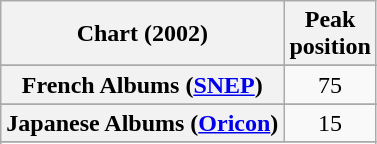<table class="wikitable sortable plainrowheaders" style="text-align:center">
<tr>
<th>Chart (2002)</th>
<th>Peak<br>position</th>
</tr>
<tr>
</tr>
<tr>
</tr>
<tr>
<th scope="row">French Albums (<a href='#'>SNEP</a>)</th>
<td align="center">75</td>
</tr>
<tr>
</tr>
<tr>
</tr>
<tr>
<th scope="row">Japanese Albums (<a href='#'>Oricon</a>)</th>
<td align="center">15</td>
</tr>
<tr>
</tr>
<tr>
</tr>
<tr>
</tr>
<tr>
</tr>
<tr>
</tr>
<tr>
</tr>
<tr>
</tr>
</table>
